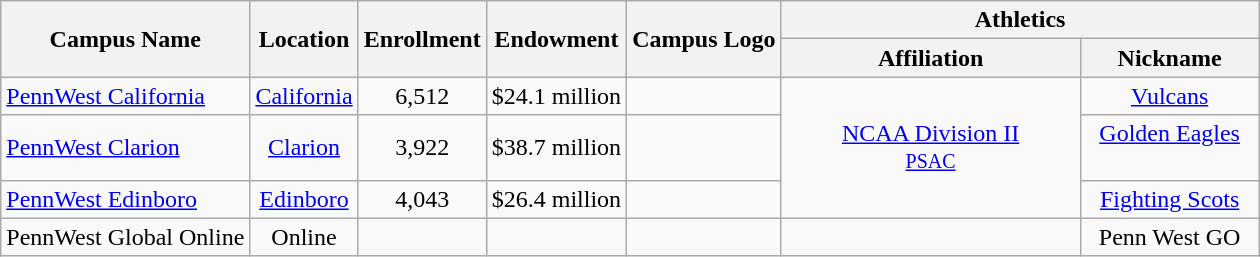<table class="wikitable sortable" style="text-align:center;">
<tr>
<th rowspan="2">Campus Name</th>
<th rowspan="2">Location</th>
<th rowspan="2">Enrollment </th>
<th rowspan="2" data-sort-type="number">Endowment</th>
<th rowspan="2">Campus Logo</th>
<th colspan="2">Athletics</th>
</tr>
<tr>
<th style="width:12em;">Affiliation</th>
<th style="width:7em;">Nickname</th>
</tr>
<tr>
<td align="left"><a href='#'>PennWest California</a></td>
<td><a href='#'>California</a></td>
<td>6,512</td>
<td data-sort-value="24.1">$24.1 million</td>
<td></td>
<td rowspan="3"><a href='#'>NCAA Division II</a><br><small><a href='#'>PSAC</a></small></td>
<td><a href='#'>Vulcans</a><br> </td>
</tr>
<tr>
<td align="left"><a href='#'>PennWest Clarion</a></td>
<td><a href='#'>Clarion</a></td>
<td>3,922</td>
<td data-sort-value="38.7">$38.7 million</td>
<td></td>
<td><a href='#'>Golden Eagles</a><br> </td>
</tr>
<tr>
<td align="left"><a href='#'>PennWest Edinboro</a></td>
<td><a href='#'>Edinboro</a></td>
<td>4,043</td>
<td data-sort-value="26.4">$26.4 million</td>
<td></td>
<td><a href='#'>Fighting Scots</a><br> </td>
</tr>
<tr>
<td>PennWest Global Online</td>
<td>Online</td>
<td></td>
<td></td>
<td></td>
<td></td>
<td>Penn West GO<br> </td>
</tr>
</table>
